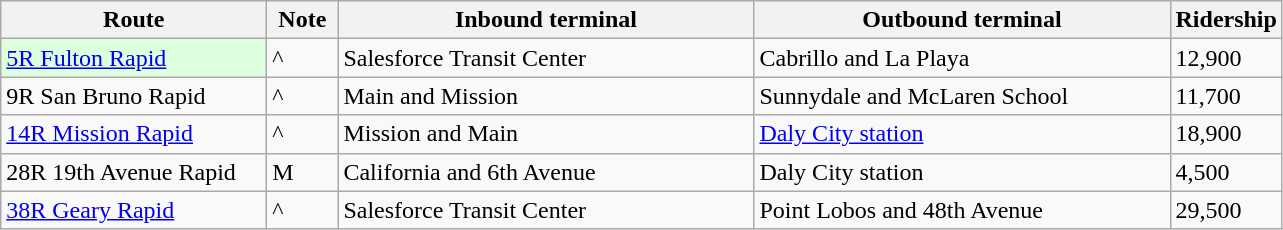<table class="wikitable sortable">
<tr>
<th width="170">Route</th>
<th width="40">Note</th>
<th class="unsortable" width="270">Inbound terminal</th>
<th class="unsortable" width="270">Outbound terminal</th>
<th>Ridership</th>
</tr>
<tr>
<td style="background: #ddffdd;"> <a href='#'>5R Fulton Rapid</a></td>
<td>^</td>
<td>Salesforce Transit Center</td>
<td>Cabrillo and La Playa</td>
<td>12,900</td>
</tr>
<tr>
<td> 9R San Bruno Rapid</td>
<td>^</td>
<td>Main and Mission</td>
<td>Sunnydale and McLaren School</td>
<td>11,700</td>
</tr>
<tr>
<td> <a href='#'>14R Mission Rapid</a></td>
<td>^</td>
<td>Mission and Main</td>
<td><a href='#'>Daly City station</a></td>
<td>18,900</td>
</tr>
<tr>
<td> 28R 19th Avenue Rapid</td>
<td>M</td>
<td>California and 6th Avenue</td>
<td>Daly City station</td>
<td>4,500</td>
</tr>
<tr>
<td> <a href='#'>38R Geary Rapid</a></td>
<td>^</td>
<td>Salesforce Transit Center</td>
<td>Point Lobos and 48th Avenue</td>
<td>29,500</td>
</tr>
</table>
